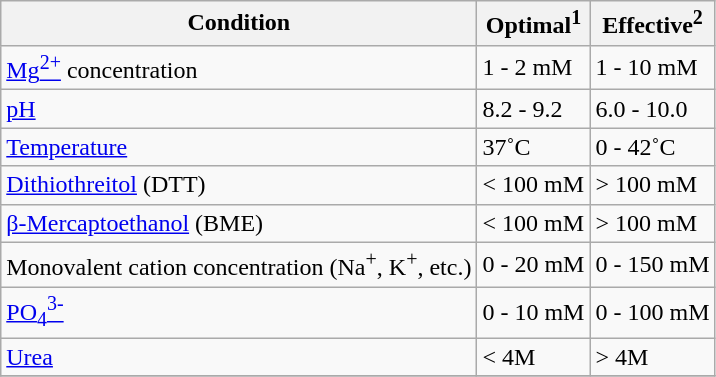<table class="wikitable">
<tr>
<th>Condition</th>
<th>Optimal<sup>1</sup></th>
<th>Effective<sup>2</sup></th>
</tr>
<tr>
<td><a href='#'>Mg<sup>2+</sup></a> concentration</td>
<td>1 - 2 mM</td>
<td>1 - 10 mM</td>
</tr>
<tr>
<td><a href='#'>pH</a></td>
<td>8.2 - 9.2</td>
<td>6.0 - 10.0</td>
</tr>
<tr>
<td><a href='#'>Temperature</a></td>
<td>37˚C</td>
<td>0 - 42˚C</td>
</tr>
<tr>
<td><a href='#'>Dithiothreitol</a> (DTT)</td>
<td>< 100 mM</td>
<td>> 100 mM</td>
</tr>
<tr>
<td><a href='#'>β-Mercaptoethanol</a> (BME)</td>
<td>< 100 mM</td>
<td>> 100 mM</td>
</tr>
<tr>
<td>Monovalent cation concentration (Na<sup>+</sup>, K<sup>+</sup>, etc.)</td>
<td>0 - 20 mM</td>
<td>0 - 150 mM</td>
</tr>
<tr>
<td><a href='#'>PO<sub>4</sub><sup>3-</sup></a></td>
<td>0 - 10 mM</td>
<td>0 - 100 mM</td>
</tr>
<tr>
<td><a href='#'>Urea</a></td>
<td>< 4M</td>
<td>> 4M</td>
</tr>
<tr>
</tr>
</table>
